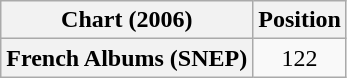<table class="wikitable plainrowheaders">
<tr>
<th scope="col">Chart (2006)</th>
<th scope="col">Position</th>
</tr>
<tr>
<th scope="row">French Albums (SNEP)</th>
<td style="text-align:center;">122</td>
</tr>
</table>
